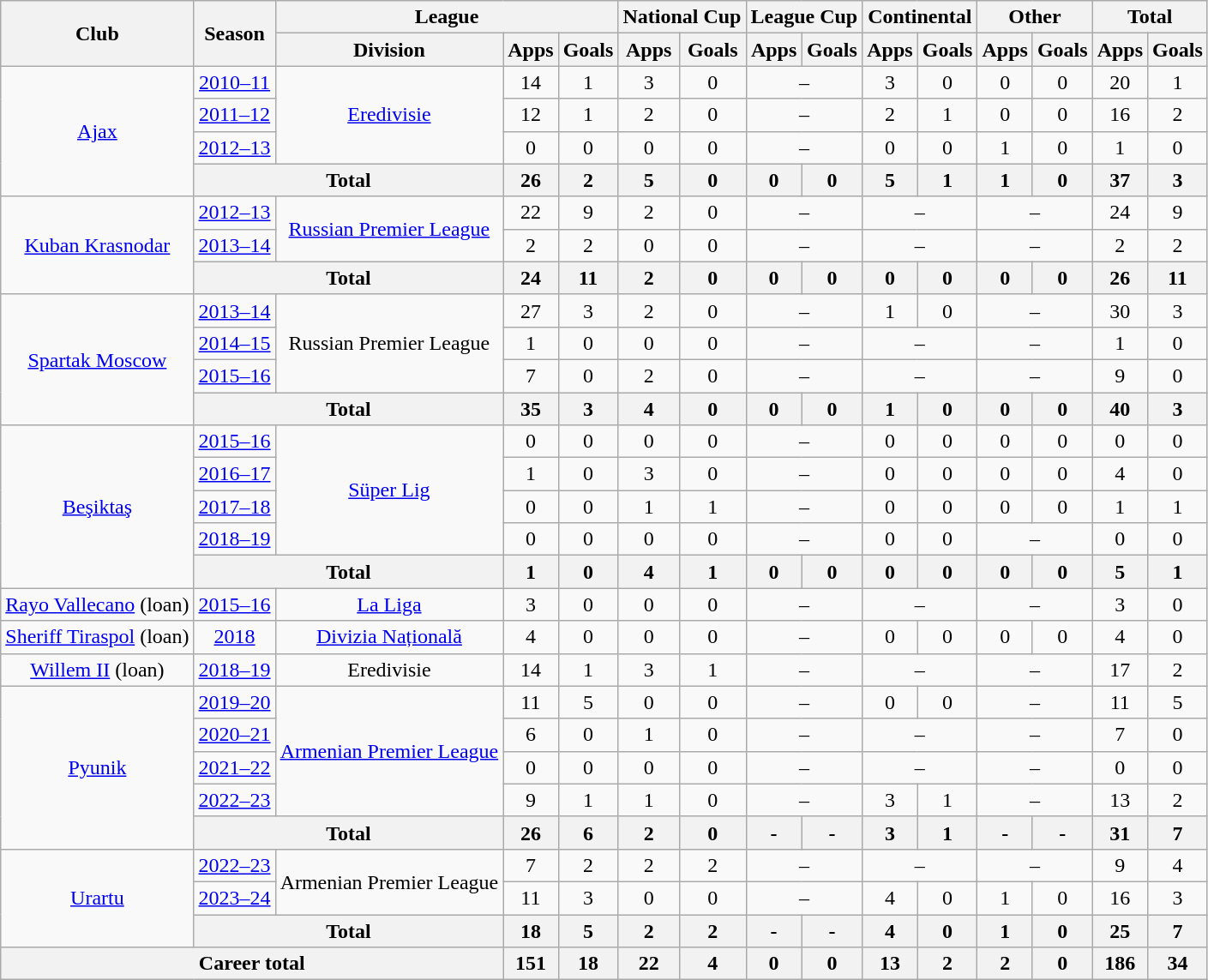<table class="wikitable" style="text-align:center">
<tr>
<th rowspan="2">Club</th>
<th rowspan="2">Season</th>
<th colspan="3">League</th>
<th colspan="2">National Cup</th>
<th colspan="2">League Cup</th>
<th colspan="2">Continental</th>
<th colspan="2">Other</th>
<th colspan="2">Total</th>
</tr>
<tr>
<th>Division</th>
<th>Apps</th>
<th>Goals</th>
<th>Apps</th>
<th>Goals</th>
<th>Apps</th>
<th>Goals</th>
<th>Apps</th>
<th>Goals</th>
<th>Apps</th>
<th>Goals</th>
<th>Apps</th>
<th>Goals</th>
</tr>
<tr>
<td rowspan="4"><a href='#'>Ajax</a></td>
<td><a href='#'>2010–11</a></td>
<td rowspan="3"><a href='#'>Eredivisie</a></td>
<td>14</td>
<td>1</td>
<td>3</td>
<td>0</td>
<td colspan="2">–</td>
<td>3</td>
<td>0</td>
<td>0</td>
<td>0</td>
<td>20</td>
<td>1</td>
</tr>
<tr>
<td><a href='#'>2011–12</a></td>
<td>12</td>
<td>1</td>
<td>2</td>
<td>0</td>
<td colspan="2">–</td>
<td>2</td>
<td>1</td>
<td>0</td>
<td>0</td>
<td>16</td>
<td>2</td>
</tr>
<tr>
<td><a href='#'>2012–13</a></td>
<td>0</td>
<td>0</td>
<td>0</td>
<td>0</td>
<td colspan="2">–</td>
<td>0</td>
<td>0</td>
<td>1</td>
<td>0</td>
<td>1</td>
<td>0</td>
</tr>
<tr>
<th colspan="2">Total</th>
<th>26</th>
<th>2</th>
<th>5</th>
<th>0</th>
<th>0</th>
<th>0</th>
<th>5</th>
<th>1</th>
<th>1</th>
<th>0</th>
<th>37</th>
<th>3</th>
</tr>
<tr>
<td rowspan="3"><a href='#'>Kuban Krasnodar</a></td>
<td><a href='#'>2012–13</a></td>
<td rowspan="2"><a href='#'>Russian Premier League</a></td>
<td>22</td>
<td>9</td>
<td>2</td>
<td>0</td>
<td colspan="2">–</td>
<td colspan="2">–</td>
<td colspan="2">–</td>
<td>24</td>
<td>9</td>
</tr>
<tr>
<td><a href='#'>2013–14</a></td>
<td>2</td>
<td>2</td>
<td>0</td>
<td>0</td>
<td colspan="2">–</td>
<td colspan="2">–</td>
<td colspan="2">–</td>
<td>2</td>
<td>2</td>
</tr>
<tr>
<th colspan="2">Total</th>
<th>24</th>
<th>11</th>
<th>2</th>
<th>0</th>
<th>0</th>
<th>0</th>
<th>0</th>
<th>0</th>
<th>0</th>
<th>0</th>
<th>26</th>
<th>11</th>
</tr>
<tr>
<td rowspan="4"><a href='#'>Spartak Moscow</a></td>
<td><a href='#'>2013–14</a></td>
<td rowspan="3">Russian Premier League</td>
<td>27</td>
<td>3</td>
<td>2</td>
<td>0</td>
<td colspan="2">–</td>
<td>1</td>
<td>0</td>
<td colspan="2">–</td>
<td>30</td>
<td>3</td>
</tr>
<tr>
<td><a href='#'>2014–15</a></td>
<td>1</td>
<td>0</td>
<td>0</td>
<td>0</td>
<td colspan="2">–</td>
<td colspan="2">–</td>
<td colspan="2">–</td>
<td>1</td>
<td>0</td>
</tr>
<tr>
<td><a href='#'>2015–16</a></td>
<td>7</td>
<td>0</td>
<td>2</td>
<td>0</td>
<td colspan="2">–</td>
<td colspan="2">–</td>
<td colspan="2">–</td>
<td>9</td>
<td>0</td>
</tr>
<tr>
<th colspan="2">Total</th>
<th>35</th>
<th>3</th>
<th>4</th>
<th>0</th>
<th>0</th>
<th>0</th>
<th>1</th>
<th>0</th>
<th>0</th>
<th>0</th>
<th>40</th>
<th>3</th>
</tr>
<tr>
<td rowspan="5"><a href='#'>Beşiktaş</a></td>
<td><a href='#'>2015–16</a></td>
<td rowspan="4"><a href='#'>Süper Lig</a></td>
<td>0</td>
<td>0</td>
<td>0</td>
<td>0</td>
<td colspan="2">–</td>
<td>0</td>
<td>0</td>
<td>0</td>
<td>0</td>
<td>0</td>
<td>0</td>
</tr>
<tr>
<td><a href='#'>2016–17</a></td>
<td>1</td>
<td>0</td>
<td>3</td>
<td>0</td>
<td colspan="2">–</td>
<td>0</td>
<td>0</td>
<td>0</td>
<td>0</td>
<td>4</td>
<td>0</td>
</tr>
<tr>
<td><a href='#'>2017–18</a></td>
<td>0</td>
<td>0</td>
<td>1</td>
<td>1</td>
<td colspan="2">–</td>
<td>0</td>
<td>0</td>
<td>0</td>
<td>0</td>
<td>1</td>
<td>1</td>
</tr>
<tr>
<td><a href='#'>2018–19</a></td>
<td>0</td>
<td>0</td>
<td>0</td>
<td>0</td>
<td colspan="2">–</td>
<td>0</td>
<td>0</td>
<td colspan="2">–</td>
<td>0</td>
<td>0</td>
</tr>
<tr>
<th colspan="2">Total</th>
<th>1</th>
<th>0</th>
<th>4</th>
<th>1</th>
<th>0</th>
<th>0</th>
<th>0</th>
<th>0</th>
<th>0</th>
<th>0</th>
<th>5</th>
<th>1</th>
</tr>
<tr>
<td><a href='#'>Rayo Vallecano</a> (loan)</td>
<td><a href='#'>2015–16</a></td>
<td><a href='#'>La Liga</a></td>
<td>3</td>
<td>0</td>
<td>0</td>
<td>0</td>
<td colspan="2">–</td>
<td colspan="2">–</td>
<td colspan="2">–</td>
<td>3</td>
<td>0</td>
</tr>
<tr>
<td><a href='#'>Sheriff Tiraspol</a> (loan)</td>
<td><a href='#'>2018</a></td>
<td><a href='#'>Divizia Națională</a></td>
<td>4</td>
<td>0</td>
<td>0</td>
<td>0</td>
<td colspan="2">–</td>
<td>0</td>
<td>0</td>
<td>0</td>
<td>0</td>
<td>4</td>
<td>0</td>
</tr>
<tr>
<td><a href='#'>Willem II</a> (loan)</td>
<td><a href='#'>2018–19</a></td>
<td>Eredivisie</td>
<td>14</td>
<td>1</td>
<td>3</td>
<td>1</td>
<td colspan="2">–</td>
<td colspan="2">–</td>
<td colspan="2">–</td>
<td>17</td>
<td>2</td>
</tr>
<tr>
<td rowspan="5"><a href='#'>Pyunik</a></td>
<td><a href='#'>2019–20</a></td>
<td rowspan="4"><a href='#'>Armenian Premier League</a></td>
<td>11</td>
<td>5</td>
<td>0</td>
<td>0</td>
<td colspan="2">–</td>
<td>0</td>
<td>0</td>
<td colspan="2">–</td>
<td>11</td>
<td>5</td>
</tr>
<tr>
<td><a href='#'>2020–21</a></td>
<td>6</td>
<td>0</td>
<td>1</td>
<td>0</td>
<td colspan="2">–</td>
<td colspan="2">–</td>
<td colspan="2">–</td>
<td>7</td>
<td>0</td>
</tr>
<tr>
<td><a href='#'>2021–22</a></td>
<td>0</td>
<td>0</td>
<td>0</td>
<td>0</td>
<td colspan="2">–</td>
<td colspan="2">–</td>
<td colspan="2">–</td>
<td>0</td>
<td>0</td>
</tr>
<tr>
<td><a href='#'>2022–23</a></td>
<td>9</td>
<td>1</td>
<td>1</td>
<td>0</td>
<td colspan="2">–</td>
<td>3</td>
<td>1</td>
<td colspan="2">–</td>
<td>13</td>
<td>2</td>
</tr>
<tr>
<th colspan="2">Total</th>
<th>26</th>
<th>6</th>
<th>2</th>
<th>0</th>
<th>-</th>
<th>-</th>
<th>3</th>
<th>1</th>
<th>-</th>
<th>-</th>
<th>31</th>
<th>7</th>
</tr>
<tr>
<td rowspan="3"><a href='#'>Urartu</a></td>
<td><a href='#'>2022–23</a></td>
<td rowspan="2">Armenian Premier League</td>
<td>7</td>
<td>2</td>
<td>2</td>
<td>2</td>
<td colspan="2">–</td>
<td colspan="2">–</td>
<td colspan="2">–</td>
<td>9</td>
<td>4</td>
</tr>
<tr>
<td><a href='#'>2023–24</a></td>
<td>11</td>
<td>3</td>
<td>0</td>
<td>0</td>
<td colspan="2">–</td>
<td>4</td>
<td>0</td>
<td>1</td>
<td>0</td>
<td>16</td>
<td>3</td>
</tr>
<tr>
<th colspan="2">Total</th>
<th>18</th>
<th>5</th>
<th>2</th>
<th>2</th>
<th>-</th>
<th>-</th>
<th>4</th>
<th>0</th>
<th>1</th>
<th>0</th>
<th>25</th>
<th>7</th>
</tr>
<tr>
<th colspan="3">Career total</th>
<th>151</th>
<th>18</th>
<th>22</th>
<th>4</th>
<th>0</th>
<th>0</th>
<th>13</th>
<th>2</th>
<th>2</th>
<th>0</th>
<th>186</th>
<th>34</th>
</tr>
</table>
